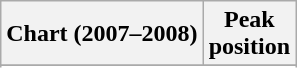<table class="wikitable plainrowheaders">
<tr>
<th>Chart (2007–2008)</th>
<th>Peak<br>position</th>
</tr>
<tr>
</tr>
<tr>
</tr>
<tr>
</tr>
<tr>
</tr>
</table>
